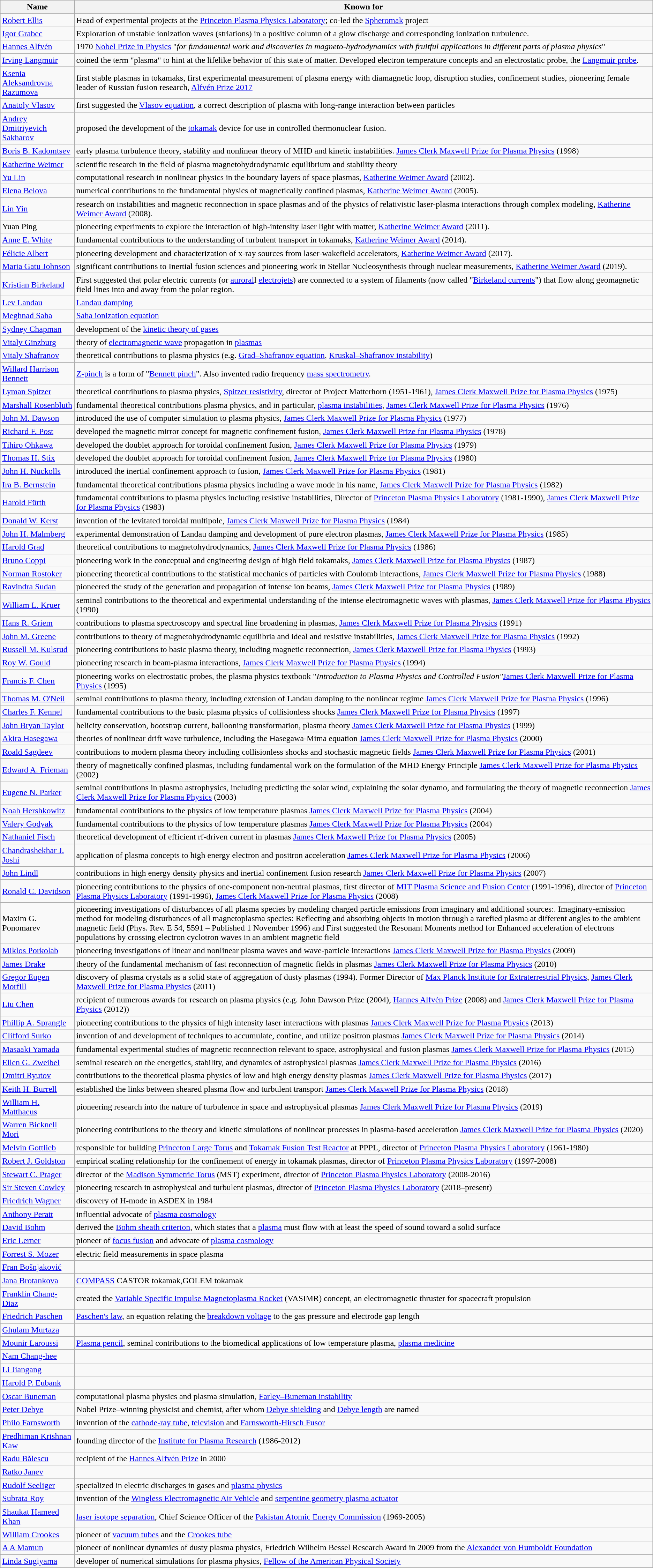<table class="wikitable sortable">
<tr>
<th>Name</th>
<th>Known for</th>
</tr>
<tr>
<td><a href='#'>Robert Ellis</a></td>
<td>Head of experimental projects at the <a href='#'>Princeton Plasma Physics Laboratory</a>; co-led the <a href='#'>Spheromak</a> project</td>
</tr>
<tr>
<td><a href='#'>Igor Grabec</a></td>
<td>Exploration of unstable ionization waves (striations) in a positive column of a glow discharge and corresponding ionization turbulence.</td>
</tr>
<tr>
<td><a href='#'>Hannes Alfvén</a></td>
<td>1970 <a href='#'>Nobel Prize in Physics</a> "<em>for fundamental work and discoveries in magneto-hydrodynamics with fruitful applications in different parts of plasma physics</em>"</td>
</tr>
<tr>
<td><a href='#'>Irving Langmuir</a></td>
<td>coined the term "plasma" to hint at the lifelike behavior of this state of matter. Developed electron temperature concepts and an electrostatic probe, the <a href='#'>Langmuir probe</a>.</td>
</tr>
<tr>
<td><a href='#'>Ksenia Aleksandrovna Razumova</a></td>
<td>first stable plasmas in tokamaks, first experimental measurement of plasma energy with diamagnetic loop, disruption studies, confinement studies, pioneering female leader of Russian fusion research, <a href='#'>Alfvén Prize 2017</a></td>
</tr>
<tr>
<td><a href='#'>Anatoly Vlasov</a></td>
<td>first suggested the <a href='#'>Vlasov equation</a>, a correct description of plasma with long-range interaction between particles</td>
</tr>
<tr>
<td><a href='#'>Andrey Dmitriyevich Sakharov</a></td>
<td>proposed the development of the <a href='#'>tokamak</a> device for use in controlled thermonuclear fusion.</td>
</tr>
<tr>
<td><a href='#'>Boris B. Kadomtsev</a></td>
<td>early plasma turbulence theory, stability and nonlinear theory of MHD and kinetic instabilities. <a href='#'>James Clerk Maxwell Prize for Plasma Physics</a> (1998)</td>
</tr>
<tr>
<td><a href='#'>Katherine Weimer</a></td>
<td>scientific research in the field of plasma magnetohydrodynamic equilibrium and stability theory</td>
</tr>
<tr>
<td><a href='#'>Yu Lin</a></td>
<td>computational research in nonlinear physics in the boundary layers of space plasmas, <a href='#'>Katherine Weimer Award</a> (2002).</td>
</tr>
<tr>
<td><a href='#'>Elena Belova</a></td>
<td>numerical contributions to the fundamental physics of magnetically confined plasmas, <a href='#'>Katherine Weimer Award</a> (2005).</td>
</tr>
<tr>
<td><a href='#'>Lin Yin</a></td>
<td>research on instabilities and magnetic reconnection in space plasmas and of the physics of relativistic laser-plasma interactions through complex modeling, <a href='#'>Katherine Weimer Award</a> (2008).</td>
</tr>
<tr>
<td>Yuan Ping</td>
<td>pioneering experiments to explore the interaction of high-intensity laser light with matter, <a href='#'>Katherine Weimer Award</a> (2011).</td>
</tr>
<tr>
<td><a href='#'>Anne E. White</a></td>
<td>fundamental contributions to the understanding of turbulent transport in tokamaks, <a href='#'>Katherine Weimer Award</a> (2014).</td>
</tr>
<tr>
<td><a href='#'>Félicie Albert</a></td>
<td>pioneering development and characterization of x-ray sources from laser-wakefield accelerators, <a href='#'>Katherine Weimer Award</a> (2017).</td>
</tr>
<tr>
<td><a href='#'>Maria Gatu Johnson</a></td>
<td>significant contributions to Inertial fusion sciences and pioneering work in Stellar Nucleosynthesis through nuclear measurements, <a href='#'>Katherine Weimer Award</a> (2019).</td>
</tr>
<tr>
<td><a href='#'>Kristian Birkeland</a></td>
<td>First suggested that polar electric currents (or <a href='#'>auroral</a>l <a href='#'>electrojets</a>) are connected to a system of filaments (now called "<a href='#'>Birkeland currents</a>") that flow along geomagnetic field lines into and away from the polar region.</td>
</tr>
<tr>
<td><a href='#'>Lev Landau</a></td>
<td><a href='#'>Landau damping</a></td>
</tr>
<tr>
<td><a href='#'>Meghnad Saha</a></td>
<td><a href='#'>Saha ionization equation</a></td>
</tr>
<tr>
<td><a href='#'>Sydney Chapman</a></td>
<td>development of the <a href='#'>kinetic theory of gases</a></td>
</tr>
<tr>
<td><a href='#'>Vitaly Ginzburg</a></td>
<td>theory of <a href='#'>electromagnetic wave</a> propagation in <a href='#'>plasmas</a></td>
</tr>
<tr>
<td><a href='#'>Vitaly Shafranov</a></td>
<td>theoretical contributions to plasma physics (e.g. <a href='#'>Grad–Shafranov equation</a>, <a href='#'>Kruskal–Shafranov instability</a>)</td>
</tr>
<tr>
<td><a href='#'>Willard Harrison Bennett</a></td>
<td><a href='#'>Z-pinch</a> is a form of "<a href='#'>Bennett pinch</a>".  Also invented radio frequency <a href='#'>mass spectrometry</a>.</td>
</tr>
<tr>
<td><a href='#'>Lyman Spitzer</a></td>
<td>theoretical contributions to plasma physics, <a href='#'>Spitzer resistivity</a>, director of Project Matterhorn (1951-1961), <a href='#'>James Clerk Maxwell Prize for Plasma Physics</a> (1975)</td>
</tr>
<tr>
<td><a href='#'>Marshall Rosenbluth</a></td>
<td>fundamental theoretical contributions plasma physics, and in particular, <a href='#'>plasma instabilities</a>, <a href='#'>James Clerk Maxwell Prize for Plasma Physics</a> (1976)</td>
</tr>
<tr>
<td><a href='#'>John M. Dawson</a></td>
<td>introduced the use of computer simulation to plasma physics, <a href='#'>James Clerk Maxwell Prize for Plasma Physics</a> (1977)</td>
</tr>
<tr>
<td><a href='#'>Richard F. Post</a></td>
<td>developed the magnetic mirror concept for magnetic confinement fusion, <a href='#'>James Clerk Maxwell Prize for Plasma Physics</a> (1978)</td>
</tr>
<tr>
<td><a href='#'>Tihiro Ohkawa</a></td>
<td>developed the doublet approach for toroidal confinement fusion, <a href='#'>James Clerk Maxwell Prize for Plasma Physics</a> (1979)</td>
</tr>
<tr>
<td><a href='#'>Thomas H. Stix</a></td>
<td>developed the doublet approach for toroidal confinement fusion, <a href='#'>James Clerk Maxwell Prize for Plasma Physics</a> (1980)</td>
</tr>
<tr>
<td><a href='#'>John H. Nuckolls</a></td>
<td>introduced the inertial confinement approach to fusion, <a href='#'>James Clerk Maxwell Prize for Plasma Physics</a> (1981)</td>
</tr>
<tr>
<td><a href='#'>Ira B. Bernstein</a></td>
<td>fundamental theoretical contributions plasma physics including a wave mode in his name, <a href='#'>James Clerk Maxwell Prize for Plasma Physics</a> (1982)</td>
</tr>
<tr>
<td><a href='#'>Harold Fürth</a></td>
<td>fundamental contributions to plasma physics including resistive instabilities, Director of <a href='#'>Princeton Plasma Physics Laboratory</a> (1981-1990), <a href='#'>James Clerk Maxwell Prize for Plasma Physics</a> (1983)</td>
</tr>
<tr>
<td><a href='#'>Donald W. Kerst</a></td>
<td>invention of the levitated toroidal multipole, <a href='#'>James Clerk Maxwell Prize for Plasma Physics</a> (1984)</td>
</tr>
<tr>
<td><a href='#'>John H. Malmberg</a></td>
<td>experimental demonstration of Landau damping and development of pure electron plasmas, <a href='#'>James Clerk Maxwell Prize for Plasma Physics</a> (1985)</td>
</tr>
<tr>
<td><a href='#'>Harold Grad</a></td>
<td>theoretical contributions to magnetohydrodynamics, <a href='#'>James Clerk Maxwell Prize for Plasma Physics</a> (1986)</td>
</tr>
<tr>
<td><a href='#'>Bruno Coppi</a></td>
<td>pioneering work in the conceptual and engineering design of high field tokamaks, <a href='#'>James Clerk Maxwell Prize for Plasma Physics</a> (1987)</td>
</tr>
<tr>
<td><a href='#'>Norman Rostoker</a></td>
<td>pioneering theoretical contributions to the statistical mechanics of particles with Coulomb interactions, <a href='#'>James Clerk Maxwell Prize for Plasma Physics</a> (1988)</td>
</tr>
<tr>
<td><a href='#'>Ravindra Sudan</a></td>
<td>pioneered the study of the generation and propagation of intense ion beams, <a href='#'>James Clerk Maxwell Prize for Plasma Physics</a> (1989)</td>
</tr>
<tr>
<td><a href='#'>William L. Kruer</a></td>
<td>seminal contributions to the theoretical and experimental understanding of the intense electromagnetic waves with plasmas, <a href='#'>James Clerk Maxwell Prize for Plasma Physics</a> (1990)</td>
</tr>
<tr>
<td><a href='#'>Hans R. Griem</a></td>
<td>contributions to plasma spectroscopy and spectral line broadening in plasmas, <a href='#'>James Clerk Maxwell Prize for Plasma Physics</a> (1991)</td>
</tr>
<tr>
<td><a href='#'>John M. Greene</a></td>
<td>contributions to theory of magnetohydrodynamic equilibria and ideal and resistive instabilities, <a href='#'>James Clerk Maxwell Prize for Plasma Physics</a> (1992)</td>
</tr>
<tr>
<td><a href='#'>Russell M. Kulsrud</a></td>
<td>pioneering contributions to basic plasma theory, including magnetic reconnection, <a href='#'>James Clerk Maxwell Prize for Plasma Physics</a> (1993)</td>
</tr>
<tr>
<td><a href='#'>Roy W. Gould</a></td>
<td>pioneering research in beam-plasma interactions, <a href='#'>James Clerk Maxwell Prize for Plasma Physics</a> (1994)</td>
</tr>
<tr>
<td><a href='#'>Francis F. Chen</a></td>
<td>pioneering works on electrostatic probes, the plasma physics textbook "<em>Introduction to Plasma Physics and Controlled Fusion"</em><a href='#'>James Clerk Maxwell Prize for Plasma Physics</a> (1995)</td>
</tr>
<tr>
<td><a href='#'>Thomas M. O'Neil</a></td>
<td>seminal contributions to plasma theory, including extension of Landau damping to the nonlinear regime <a href='#'>James Clerk Maxwell Prize for Plasma Physics</a> (1996)</td>
</tr>
<tr>
<td><a href='#'>Charles F. Kennel</a></td>
<td>fundamental contributions to the basic plasma physics of collisionless shocks <a href='#'>James Clerk Maxwell Prize for Plasma Physics</a> (1997)</td>
</tr>
<tr>
<td><a href='#'>John Bryan Taylor</a></td>
<td>helicity conservation, bootstrap current, ballooning transformation, plasma theory <a href='#'>James Clerk Maxwell Prize for Plasma Physics</a> (1999)</td>
</tr>
<tr>
<td><a href='#'>Akira Hasegawa</a></td>
<td>theories of nonlinear drift wave turbulence, including the Hasegawa-Mima equation <a href='#'>James Clerk Maxwell Prize for Plasma Physics</a> (2000)</td>
</tr>
<tr>
<td><a href='#'>Roald Sagdeev</a></td>
<td>contributions to modern plasma theory including collisionless shocks and stochastic magnetic fields <a href='#'>James Clerk Maxwell Prize for Plasma Physics</a> (2001)</td>
</tr>
<tr>
<td><a href='#'>Edward A. Frieman</a></td>
<td>theory of magnetically confined plasmas, including fundamental work on the formulation of the MHD Energy Principle <a href='#'>James Clerk Maxwell Prize for Plasma Physics</a> (2002)</td>
</tr>
<tr>
<td><a href='#'>Eugene N. Parker</a></td>
<td>seminal contributions in plasma astrophysics, including predicting the solar wind, explaining the solar dynamo, and formulating the theory of magnetic reconnection <a href='#'>James Clerk Maxwell Prize for Plasma Physics</a> (2003)</td>
</tr>
<tr>
<td><a href='#'>Noah Hershkowitz</a></td>
<td>fundamental contributions to the physics of low temperature plasmas <a href='#'>James Clerk Maxwell Prize for Plasma Physics</a> (2004)</td>
</tr>
<tr>
<td><a href='#'>Valery Godyak</a></td>
<td>fundamental contributions to the physics of low temperature plasmas <a href='#'>James Clerk Maxwell Prize for Plasma Physics</a> (2004)</td>
</tr>
<tr>
<td><a href='#'>Nathaniel Fisch</a></td>
<td>theoretical development of efficient rf-driven current in plasmas <a href='#'>James Clerk Maxwell Prize for Plasma Physics</a> (2005)</td>
</tr>
<tr>
<td><a href='#'>Chandrashekhar J. Joshi</a></td>
<td>application of plasma concepts to high energy electron and positron acceleration <a href='#'>James Clerk Maxwell Prize for Plasma Physics</a> (2006)</td>
</tr>
<tr>
<td><a href='#'>John Lindl</a></td>
<td>contributions in high energy density physics and inertial confinement fusion research <a href='#'>James Clerk Maxwell Prize for Plasma Physics</a> (2007)</td>
</tr>
<tr>
<td><a href='#'>Ronald C. Davidson</a></td>
<td>pioneering contributions to the physics of one-component non-neutral plasmas, first director of <a href='#'>MIT Plasma Science and Fusion Center</a> (1991-1996), director of <a href='#'>Princeton Plasma Physics Laboratory</a> (1991-1996), <a href='#'>James Clerk Maxwell Prize for Plasma Physics</a> (2008)</td>
</tr>
<tr>
<td>Maxim G. Ponomarev </td>
<td>pioneering investigations of disturbances of all plasma species by modeling charged particle emissions from imaginary and additional sources:.  Imaginary-emission method for modeling disturbances of all magnetoplasma species: Reflecting and absorbing objects in motion through a rarefied plasma at different angles to the ambient magnetic field (Phys. Rev. E 54, 5591 – Published 1 November 1996)   and First suggested the Resonant Moments method for Enhanced acceleration of electrons populations by crossing electron cyclotron waves in an ambient magnetic field     </td>
</tr>
<tr>
<td><a href='#'>Miklos Porkolab</a></td>
<td>pioneering investigations of linear and nonlinear plasma waves and wave-particle interactions <a href='#'>James Clerk Maxwell Prize for Plasma Physics</a> (2009)</td>
</tr>
<tr>
<td><a href='#'>James Drake</a></td>
<td>theory of the fundamental mechanism of fast reconnection of magnetic fields in plasmas <a href='#'>James Clerk Maxwell Prize for Plasma Physics</a> (2010)</td>
</tr>
<tr>
<td><a href='#'>Gregor Eugen Morfill</a></td>
<td>discovery of plasma crystals as a solid state of aggregation of dusty plasmas (1994). Former Director of <a href='#'>Max Planck Institute for Extraterrestrial Physics</a>, <a href='#'>James Clerk Maxwell Prize for Plasma Physics</a> (2011)</td>
</tr>
<tr>
<td><a href='#'>Liu Chen</a></td>
<td>recipient of numerous awards for research on plasma physics (e.g. John Dawson Prize (2004), <a href='#'>Hannes Alfvén Prize</a> (2008) and <a href='#'>James Clerk Maxwell Prize for Plasma Physics</a> (2012))</td>
</tr>
<tr>
<td><a href='#'>Phillip A. Sprangle</a></td>
<td>pioneering contributions to the physics of high intensity laser interactions with plasmas <a href='#'>James Clerk Maxwell Prize for Plasma Physics</a> (2013)</td>
</tr>
<tr>
<td><a href='#'>Clifford Surko</a></td>
<td>invention of and development of techniques to accumulate, confine, and utilize positron plasmas <a href='#'>James Clerk Maxwell Prize for Plasma Physics</a> (2014)</td>
</tr>
<tr>
<td><a href='#'>Masaaki Yamada</a></td>
<td>fundamental experimental studies of magnetic reconnection relevant to space, astrophysical and fusion plasmas <a href='#'>James Clerk Maxwell Prize for Plasma Physics</a> (2015)</td>
</tr>
<tr>
<td><a href='#'>Ellen G. Zweibel</a></td>
<td>seminal research on the energetics, stability, and dynamics of astrophysical plasmas <a href='#'>James Clerk Maxwell Prize for Plasma Physics</a> (2016)</td>
</tr>
<tr>
<td><a href='#'>Dmitri Ryutov</a></td>
<td>contributions to the theoretical plasma physics of low and high energy density plasmas <a href='#'>James Clerk Maxwell Prize for Plasma Physics</a> (2017)</td>
</tr>
<tr>
<td><a href='#'>Keith H. Burrell</a></td>
<td>established the links between sheared plasma flow and turbulent transport <a href='#'>James Clerk Maxwell Prize for Plasma Physics</a> (2018)</td>
</tr>
<tr>
<td><a href='#'>William H. Matthaeus</a></td>
<td>pioneering research into the nature of turbulence in space and astrophysical plasmas <a href='#'>James Clerk Maxwell Prize for Plasma Physics</a> (2019)</td>
</tr>
<tr>
<td><a href='#'>Warren Bicknell Mori</a></td>
<td>pioneering contributions to the theory and kinetic simulations of nonlinear processes in plasma-based acceleration <a href='#'>James Clerk Maxwell Prize for Plasma Physics</a> (2020)</td>
</tr>
<tr>
<td><a href='#'>Melvin Gottlieb</a></td>
<td>responsible for building <a href='#'>Princeton Large Torus</a> and <a href='#'>Tokamak Fusion Test Reactor</a> at PPPL, director of <a href='#'>Princeton Plasma Physics Laboratory</a> (1961-1980)</td>
</tr>
<tr>
<td><a href='#'>Robert J. Goldston</a></td>
<td>empirical scaling relationship for the confinement of energy in tokamak plasmas, director of <a href='#'>Princeton Plasma Physics Laboratory</a> (1997-2008)</td>
</tr>
<tr>
<td><a href='#'>Stewart C. Prager</a></td>
<td>director of the <a href='#'>Madison Symmetric Torus</a> (MST) experiment, director of <a href='#'>Princeton Plasma Physics Laboratory</a> (2008-2016)</td>
</tr>
<tr>
<td><a href='#'>Sir Steven Cowley</a></td>
<td>pioneering research in astrophysical and turbulent plasmas, director of <a href='#'>Princeton Plasma Physics Laboratory</a> (2018–present)</td>
</tr>
<tr>
<td><a href='#'>Friedrich Wagner</a></td>
<td>discovery of H-mode in ASDEX in 1984</td>
</tr>
<tr>
<td><a href='#'>Anthony Peratt</a></td>
<td>influential advocate of <a href='#'>plasma cosmology</a></td>
</tr>
<tr>
<td><a href='#'>David Bohm</a></td>
<td>derived the <a href='#'>Bohm sheath criterion</a>, which states that a <a href='#'>plasma</a> must flow with at least the speed of sound toward a solid surface</td>
</tr>
<tr>
<td><a href='#'>Eric Lerner</a></td>
<td>pioneer of <a href='#'>focus fusion</a> and advocate of <a href='#'>plasma cosmology</a></td>
</tr>
<tr>
<td><a href='#'>Forrest S. Mozer</a></td>
<td>electric field measurements in space plasma</td>
</tr>
<tr>
<td><a href='#'>Fran Bošnjaković</a></td>
<td></td>
</tr>
<tr>
<td><a href='#'>Jana Brotankova</a></td>
<td><a href='#'>COMPASS</a> CASTOR tokamak,GOLEM tokamak</td>
</tr>
<tr>
<td><a href='#'>Franklin Chang-Diaz</a></td>
<td>created the <a href='#'>Variable Specific Impulse Magnetoplasma Rocket</a> (VASIMR) concept, an electromagnetic thruster for spacecraft propulsion</td>
</tr>
<tr>
<td><a href='#'>Friedrich Paschen</a></td>
<td><a href='#'>Paschen's law</a>, an equation relating the <a href='#'>breakdown voltage</a> to the gas pressure and electrode gap length</td>
</tr>
<tr>
<td><a href='#'>Ghulam Murtaza</a></td>
<td></td>
</tr>
<tr>
<td><a href='#'>Mounir Laroussi</a></td>
<td><a href='#'>Plasma pencil</a>, seminal contributions to the biomedical applications of low temperature plasma, <a href='#'>plasma medicine</a></td>
</tr>
<tr>
<td><a href='#'>Nam Chang-hee</a></td>
<td></td>
</tr>
<tr>
<td><a href='#'>Li Jiangang</a></td>
<td></td>
</tr>
<tr>
<td><a href='#'>Harold P. Eubank</a></td>
<td></td>
</tr>
<tr>
<td><a href='#'>Oscar Buneman</a></td>
<td>computational plasma physics and plasma simulation, <a href='#'>Farley–Buneman instability</a></td>
</tr>
<tr>
<td><a href='#'>Peter Debye</a></td>
<td>Nobel Prize–winning physicist and chemist, after whom <a href='#'>Debye shielding</a> and <a href='#'>Debye length</a> are named</td>
</tr>
<tr>
<td><a href='#'>Philo Farnsworth</a></td>
<td>invention of the <a href='#'>cathode-ray tube</a>, <a href='#'>television</a> and <a href='#'>Farnsworth-Hirsch Fusor</a></td>
</tr>
<tr>
<td><a href='#'>Predhiman Krishnan Kaw</a></td>
<td>founding director of the <a href='#'>Institute for Plasma Research</a> (1986-2012)</td>
</tr>
<tr>
<td><a href='#'>Radu Bălescu</a></td>
<td>recipient of the <a href='#'>Hannes Alfvén Prize</a> in 2000</td>
</tr>
<tr>
<td><a href='#'>Ratko Janev</a></td>
<td></td>
</tr>
<tr>
<td><a href='#'>Rudolf Seeliger</a></td>
<td>specialized in electric discharges in gases and <a href='#'>plasma physics</a></td>
</tr>
<tr>
<td><a href='#'>Subrata Roy</a></td>
<td>invention of the <a href='#'>Wingless Electromagnetic Air Vehicle</a> and <a href='#'>serpentine geometry plasma actuator</a></td>
</tr>
<tr>
<td><a href='#'>Shaukat Hameed Khan</a></td>
<td><a href='#'>laser isotope separation</a>, Chief Science Officer of the <a href='#'>Pakistan Atomic Energy Commission</a> (1969-2005)</td>
</tr>
<tr>
<td><a href='#'>William Crookes</a></td>
<td>pioneer of <a href='#'>vacuum tubes</a> and the <a href='#'>Crookes tube</a></td>
</tr>
<tr>
<td><a href='#'>A A Mamun</a></td>
<td>pioneer of nonlinear dynamics of dusty plasma physics, Friedrich Wilhelm Bessel Research Award in 2009 from the <a href='#'>Alexander von Humboldt Foundation</a></td>
</tr>
<tr>
<td><a href='#'>Linda Sugiyama</a></td>
<td>developer of numerical simulations for plasma physics, <a href='#'>Fellow of the American Physical Society</a></td>
</tr>
<tr>
</tr>
</table>
